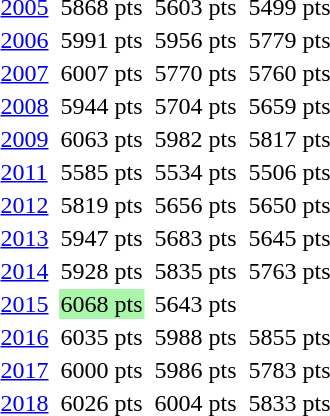<table>
<tr>
<td><a href='#'>2005</a></td>
<td></td>
<td>5868 pts</td>
<td></td>
<td>5603 pts</td>
<td></td>
<td>5499 pts</td>
</tr>
<tr>
<td><a href='#'>2006</a></td>
<td></td>
<td>5991 pts</td>
<td></td>
<td>5956 pts</td>
<td></td>
<td>5779 pts</td>
</tr>
<tr>
<td><a href='#'>2007</a></td>
<td></td>
<td>6007 pts</td>
<td></td>
<td>5770 pts</td>
<td></td>
<td>5760 pts</td>
</tr>
<tr>
<td><a href='#'>2008</a></td>
<td></td>
<td>5944 pts</td>
<td></td>
<td>5704 pts</td>
<td></td>
<td>5659 pts</td>
</tr>
<tr>
<td><a href='#'>2009</a></td>
<td></td>
<td>6063 pts</td>
<td></td>
<td>5982 pts</td>
<td></td>
<td>5817 pts</td>
</tr>
<tr>
<td><a href='#'>2011</a></td>
<td></td>
<td>5585 pts</td>
<td></td>
<td>5534 pts</td>
<td></td>
<td>5506 pts </td>
</tr>
<tr>
<td><a href='#'>2012</a></td>
<td></td>
<td>5819 pts </td>
<td></td>
<td>5656 pts</td>
<td></td>
<td>5650 pts</td>
</tr>
<tr>
<td><a href='#'>2013</a></td>
<td></td>
<td>5947 pts</td>
<td></td>
<td>5683 pts</td>
<td></td>
<td>5645 pts</td>
</tr>
<tr>
<td><a href='#'>2014</a></td>
<td></td>
<td>5928 pts</td>
<td></td>
<td>5835 pts</td>
<td></td>
<td>5763 pts</td>
</tr>
<tr>
<td><a href='#'>2015</a></td>
<td></td>
<td bgcolor=#A9F5A9>6068 pts</td>
<td></td>
<td>5643 pts </td>
<td></td>
</tr>
<tr>
<td><a href='#'>2016</a></td>
<td></td>
<td>6035 pts</td>
<td></td>
<td>5988 pts</td>
<td></td>
<td>5855 pts</td>
</tr>
<tr>
<td><a href='#'>2017</a></td>
<td></td>
<td>6000 pts</td>
<td></td>
<td>5986 pts</td>
<td></td>
<td>5783 pts</td>
</tr>
<tr>
<td><a href='#'>2018</a></td>
<td></td>
<td>6026 pts</td>
<td></td>
<td>6004 pts</td>
<td></td>
<td>5833 pts</td>
</tr>
</table>
